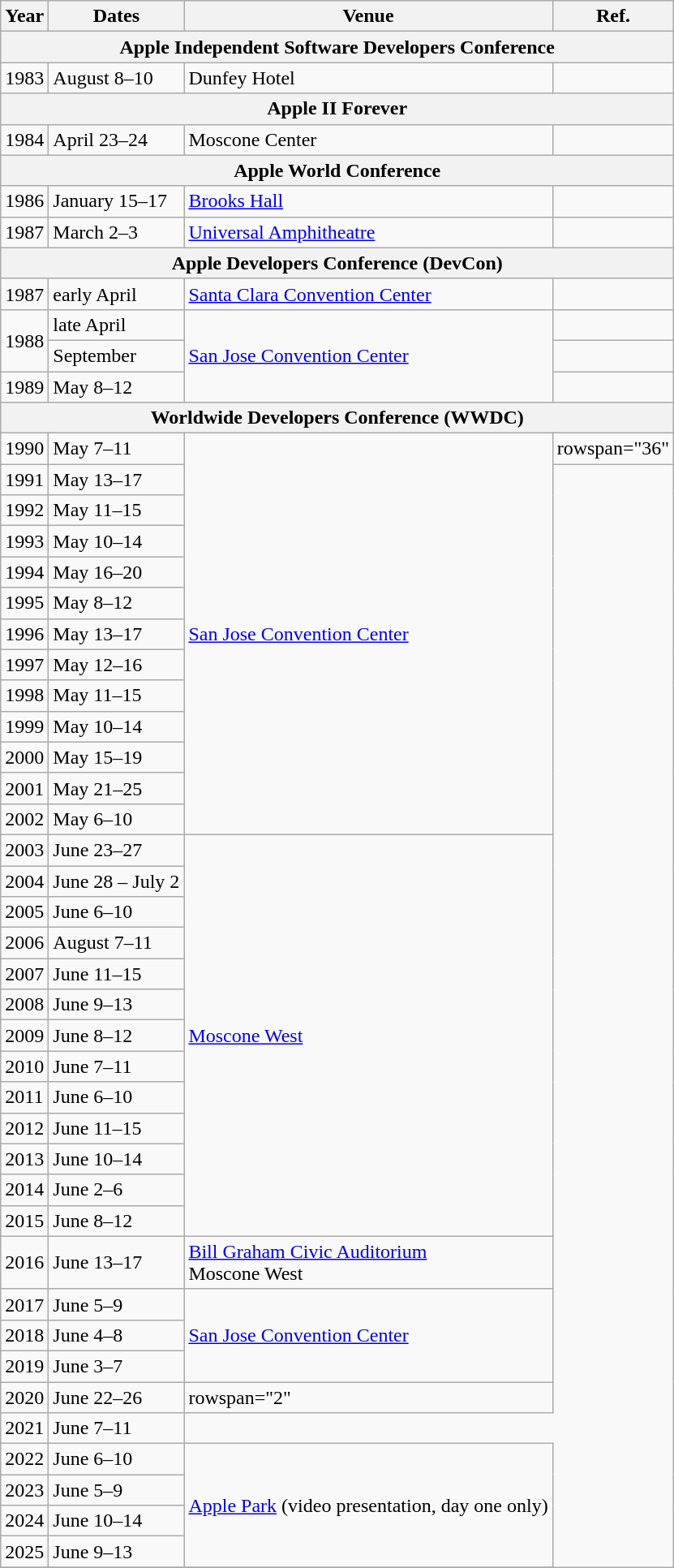<table class="wikitable floatright">
<tr>
<th>Year</th>
<th>Dates</th>
<th>Venue</th>
<th>Ref.</th>
</tr>
<tr>
<th colspan="4">Apple Independent Software Developers Conference</th>
</tr>
<tr>
<td>1983</td>
<td>August 8–10</td>
<td>Dunfey Hotel</td>
<td></td>
</tr>
<tr>
<th colspan="4">Apple II Forever</th>
</tr>
<tr>
<td>1984</td>
<td>April 23–24</td>
<td>Moscone Center</td>
<td></td>
</tr>
<tr>
<th colspan="4">Apple World Conference</th>
</tr>
<tr>
<td>1986</td>
<td>January 15–17</td>
<td><a href='#'>Brooks Hall</a></td>
<td></td>
</tr>
<tr>
<td>1987</td>
<td>March 2–3</td>
<td><a href='#'>Universal Amphitheatre</a></td>
<td></td>
</tr>
<tr>
<th colspan="4"><strong>Apple Developers Conference (DevCon)</strong></th>
</tr>
<tr>
<td>1987</td>
<td>early April</td>
<td><a href='#'>Santa Clara Convention Center</a></td>
<td></td>
</tr>
<tr>
<td rowspan="2">1988</td>
<td>late April</td>
<td rowspan="3"><a href='#'>San Jose Convention Center</a></td>
<td></td>
</tr>
<tr>
<td>September</td>
<td></td>
</tr>
<tr>
<td>1989</td>
<td>May 8–12</td>
<td></td>
</tr>
<tr>
<th colspan="4"><strong>Worldwide Developers Conference (WWDC)</strong></th>
</tr>
<tr>
<td>1990</td>
<td>May 7–11</td>
<td rowspan="13"><a href='#'>San Jose Convention Center</a></td>
<td>rowspan="36" </td>
</tr>
<tr>
<td>1991</td>
<td>May 13–17</td>
</tr>
<tr>
<td>1992</td>
<td>May 11–15</td>
</tr>
<tr>
<td>1993</td>
<td>May 10–14</td>
</tr>
<tr>
<td>1994</td>
<td>May 16–20</td>
</tr>
<tr>
<td>1995</td>
<td>May 8–12</td>
</tr>
<tr>
<td>1996</td>
<td>May 13–17</td>
</tr>
<tr>
<td>1997</td>
<td>May 12–16</td>
</tr>
<tr>
<td>1998</td>
<td>May 11–15</td>
</tr>
<tr>
<td>1999</td>
<td>May 10–14</td>
</tr>
<tr>
<td>2000</td>
<td>May 15–19</td>
</tr>
<tr>
<td>2001</td>
<td>May 21–25</td>
</tr>
<tr>
<td>2002</td>
<td>May 6–10</td>
</tr>
<tr>
<td>2003</td>
<td>June 23–27</td>
<td rowspan="13"><a href='#'>Moscone West</a></td>
</tr>
<tr>
<td>2004</td>
<td>June 28 – July 2</td>
</tr>
<tr>
<td>2005</td>
<td>June 6–10</td>
</tr>
<tr>
<td>2006</td>
<td>August 7–11</td>
</tr>
<tr>
<td>2007</td>
<td>June 11–15</td>
</tr>
<tr>
<td>2008</td>
<td>June 9–13</td>
</tr>
<tr>
<td>2009</td>
<td>June 8–12</td>
</tr>
<tr>
<td>2010</td>
<td>June 7–11</td>
</tr>
<tr>
<td>2011</td>
<td>June 6–10</td>
</tr>
<tr>
<td>2012</td>
<td>June 11–15</td>
</tr>
<tr>
<td>2013</td>
<td>June 10–14</td>
</tr>
<tr>
<td>2014</td>
<td>June 2–6</td>
</tr>
<tr>
<td>2015</td>
<td>June 8–12</td>
</tr>
<tr>
<td>2016</td>
<td>June 13–17</td>
<td><a href='#'>Bill Graham Civic Auditorium</a> <br>Moscone West</td>
</tr>
<tr>
<td>2017</td>
<td>June 5–9</td>
<td rowspan="3"><a href='#'>San Jose Convention Center</a></td>
</tr>
<tr>
<td>2018</td>
<td>June 4–8</td>
</tr>
<tr>
<td>2019</td>
<td>June 3–7</td>
</tr>
<tr>
<td>2020</td>
<td>June 22–26</td>
<td>rowspan="2" </td>
</tr>
<tr>
<td>2021</td>
<td>June 7–11</td>
</tr>
<tr>
<td>2022</td>
<td>June 6–10</td>
<td rowspan="4"><a href='#'>Apple Park</a> (video presentation, day one only)</td>
</tr>
<tr>
<td>2023</td>
<td>June 5–9</td>
</tr>
<tr>
<td>2024</td>
<td>June 10–14</td>
</tr>
<tr>
<td>2025</td>
<td>June 9–13</td>
</tr>
<tr>
</tr>
</table>
